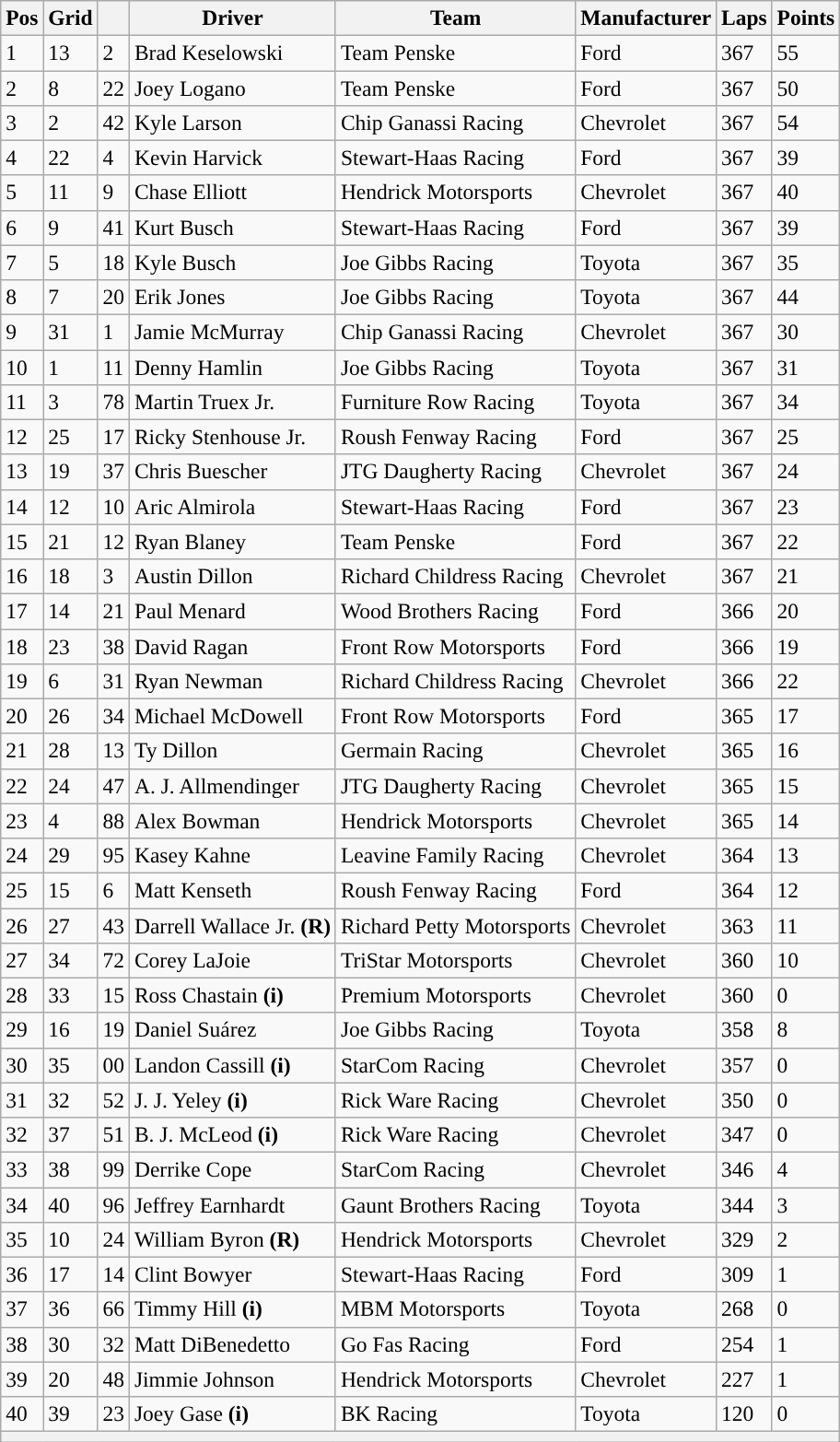<table class="wikitable" style="font-size:98%">
<tr>
<th>Pos</th>
<th>Grid</th>
<th></th>
<th>Driver</th>
<th>Team</th>
<th>Manufacturer</th>
<th>Laps</th>
<th>Points</th>
</tr>
<tr>
<td>1</td>
<td>13</td>
<td>2</td>
<td>Brad Keselowski</td>
<td>Team Penske</td>
<td>Ford</td>
<td>367</td>
<td>55</td>
</tr>
<tr>
<td>2</td>
<td>8</td>
<td>22</td>
<td>Joey Logano</td>
<td>Team Penske</td>
<td>Ford</td>
<td>367</td>
<td>50</td>
</tr>
<tr>
<td>3</td>
<td>2</td>
<td>42</td>
<td>Kyle Larson</td>
<td>Chip Ganassi Racing</td>
<td>Chevrolet</td>
<td>367</td>
<td>54</td>
</tr>
<tr>
<td>4</td>
<td>22</td>
<td>4</td>
<td>Kevin Harvick</td>
<td>Stewart-Haas Racing</td>
<td>Ford</td>
<td>367</td>
<td>39</td>
</tr>
<tr>
<td>5</td>
<td>11</td>
<td>9</td>
<td>Chase Elliott</td>
<td>Hendrick Motorsports</td>
<td>Chevrolet</td>
<td>367</td>
<td>40</td>
</tr>
<tr>
<td>6</td>
<td>9</td>
<td>41</td>
<td>Kurt Busch</td>
<td>Stewart-Haas Racing</td>
<td>Ford</td>
<td>367</td>
<td>39</td>
</tr>
<tr>
<td>7</td>
<td>5</td>
<td>18</td>
<td>Kyle Busch</td>
<td>Joe Gibbs Racing</td>
<td>Toyota</td>
<td>367</td>
<td>35</td>
</tr>
<tr>
<td>8</td>
<td>7</td>
<td>20</td>
<td>Erik Jones</td>
<td>Joe Gibbs Racing</td>
<td>Toyota</td>
<td>367</td>
<td>44</td>
</tr>
<tr>
<td>9</td>
<td>31</td>
<td>1</td>
<td>Jamie McMurray</td>
<td>Chip Ganassi Racing</td>
<td>Chevrolet</td>
<td>367</td>
<td>30</td>
</tr>
<tr>
<td>10</td>
<td>1</td>
<td>11</td>
<td>Denny Hamlin</td>
<td>Joe Gibbs Racing</td>
<td>Toyota</td>
<td>367</td>
<td>31</td>
</tr>
<tr>
<td>11</td>
<td>3</td>
<td>78</td>
<td>Martin Truex Jr.</td>
<td>Furniture Row Racing</td>
<td>Toyota</td>
<td>367</td>
<td>34</td>
</tr>
<tr>
<td>12</td>
<td>25</td>
<td>17</td>
<td>Ricky Stenhouse Jr.</td>
<td>Roush Fenway Racing</td>
<td>Ford</td>
<td>367</td>
<td>25</td>
</tr>
<tr>
<td>13</td>
<td>19</td>
<td>37</td>
<td>Chris Buescher</td>
<td>JTG Daugherty Racing</td>
<td>Chevrolet</td>
<td>367</td>
<td>24</td>
</tr>
<tr>
<td>14</td>
<td>12</td>
<td>10</td>
<td>Aric Almirola</td>
<td>Stewart-Haas Racing</td>
<td>Ford</td>
<td>367</td>
<td>23</td>
</tr>
<tr>
<td>15</td>
<td>21</td>
<td>12</td>
<td>Ryan Blaney</td>
<td>Team Penske</td>
<td>Ford</td>
<td>367</td>
<td>22</td>
</tr>
<tr>
<td>16</td>
<td>18</td>
<td>3</td>
<td>Austin Dillon</td>
<td>Richard Childress Racing</td>
<td>Chevrolet</td>
<td>367</td>
<td>21</td>
</tr>
<tr>
<td>17</td>
<td>14</td>
<td>21</td>
<td>Paul Menard</td>
<td>Wood Brothers Racing</td>
<td>Ford</td>
<td>366</td>
<td>20</td>
</tr>
<tr>
<td>18</td>
<td>23</td>
<td>38</td>
<td>David Ragan</td>
<td>Front Row Motorsports</td>
<td>Ford</td>
<td>366</td>
<td>19</td>
</tr>
<tr>
<td>19</td>
<td>6</td>
<td>31</td>
<td>Ryan Newman</td>
<td>Richard Childress Racing</td>
<td>Chevrolet</td>
<td>366</td>
<td>22</td>
</tr>
<tr>
<td>20</td>
<td>26</td>
<td>34</td>
<td>Michael McDowell</td>
<td>Front Row Motorsports</td>
<td>Ford</td>
<td>365</td>
<td>17</td>
</tr>
<tr>
<td>21</td>
<td>28</td>
<td>13</td>
<td>Ty Dillon</td>
<td>Germain Racing</td>
<td>Chevrolet</td>
<td>365</td>
<td>16</td>
</tr>
<tr>
<td>22</td>
<td>24</td>
<td>47</td>
<td>A. J. Allmendinger</td>
<td>JTG Daugherty Racing</td>
<td>Chevrolet</td>
<td>365</td>
<td>15</td>
</tr>
<tr>
<td>23</td>
<td>4</td>
<td>88</td>
<td>Alex Bowman</td>
<td>Hendrick Motorsports</td>
<td>Chevrolet</td>
<td>365</td>
<td>14</td>
</tr>
<tr>
<td>24</td>
<td>29</td>
<td>95</td>
<td>Kasey Kahne</td>
<td>Leavine Family Racing</td>
<td>Chevrolet</td>
<td>364</td>
<td>13</td>
</tr>
<tr>
<td>25</td>
<td>15</td>
<td>6</td>
<td>Matt Kenseth</td>
<td>Roush Fenway Racing</td>
<td>Ford</td>
<td>364</td>
<td>12</td>
</tr>
<tr>
<td>26</td>
<td>27</td>
<td>43</td>
<td>Darrell Wallace Jr. <strong>(R)</strong></td>
<td>Richard Petty Motorsports</td>
<td>Chevrolet</td>
<td>363</td>
<td>11</td>
</tr>
<tr>
<td>27</td>
<td>34</td>
<td>72</td>
<td>Corey LaJoie</td>
<td>TriStar Motorsports</td>
<td>Chevrolet</td>
<td>360</td>
<td>10</td>
</tr>
<tr>
<td>28</td>
<td>33</td>
<td>15</td>
<td>Ross Chastain <strong>(i)</strong></td>
<td>Premium Motorsports</td>
<td>Chevrolet</td>
<td>360</td>
<td>0</td>
</tr>
<tr>
<td>29</td>
<td>16</td>
<td>19</td>
<td>Daniel Suárez</td>
<td>Joe Gibbs Racing</td>
<td>Toyota</td>
<td>358</td>
<td>8</td>
</tr>
<tr>
<td>30</td>
<td>35</td>
<td>00</td>
<td>Landon Cassill <strong>(i)</strong></td>
<td>StarCom Racing</td>
<td>Chevrolet</td>
<td>357</td>
<td>0</td>
</tr>
<tr>
<td>31</td>
<td>32</td>
<td>52</td>
<td>J. J. Yeley <strong>(i)</strong></td>
<td>Rick Ware Racing</td>
<td>Chevrolet</td>
<td>350</td>
<td>0</td>
</tr>
<tr>
<td>32</td>
<td>37</td>
<td>51</td>
<td>B. J. McLeod <strong>(i)</strong></td>
<td>Rick Ware Racing</td>
<td>Chevrolet</td>
<td>347</td>
<td>0</td>
</tr>
<tr>
<td>33</td>
<td>38</td>
<td>99</td>
<td>Derrike Cope</td>
<td>StarCom Racing</td>
<td>Chevrolet</td>
<td>346</td>
<td>4</td>
</tr>
<tr>
<td>34</td>
<td>40</td>
<td>96</td>
<td>Jeffrey Earnhardt</td>
<td>Gaunt Brothers Racing</td>
<td>Toyota</td>
<td>344</td>
<td>3</td>
</tr>
<tr>
<td>35</td>
<td>10</td>
<td>24</td>
<td>William Byron <strong>(R)</strong></td>
<td>Hendrick Motorsports</td>
<td>Chevrolet</td>
<td>329</td>
<td>2</td>
</tr>
<tr>
<td>36</td>
<td>17</td>
<td>14</td>
<td>Clint Bowyer</td>
<td>Stewart-Haas Racing</td>
<td>Ford</td>
<td>309</td>
<td>1</td>
</tr>
<tr>
<td>37</td>
<td>36</td>
<td>66</td>
<td>Timmy Hill <strong>(i)</strong></td>
<td>MBM Motorsports</td>
<td>Toyota</td>
<td>268</td>
<td>0</td>
</tr>
<tr>
<td>38</td>
<td>30</td>
<td>32</td>
<td>Matt DiBenedetto</td>
<td>Go Fas Racing</td>
<td>Ford</td>
<td>254</td>
<td>1</td>
</tr>
<tr>
<td>39</td>
<td>20</td>
<td>48</td>
<td>Jimmie Johnson</td>
<td>Hendrick Motorsports</td>
<td>Chevrolet</td>
<td>227</td>
<td>1</td>
</tr>
<tr>
<td>40</td>
<td>39</td>
<td>23</td>
<td>Joey Gase <strong>(i)</strong></td>
<td>BK Racing</td>
<td>Toyota</td>
<td>120</td>
<td>0</td>
</tr>
<tr>
<th colspan="8"></th>
</tr>
</table>
